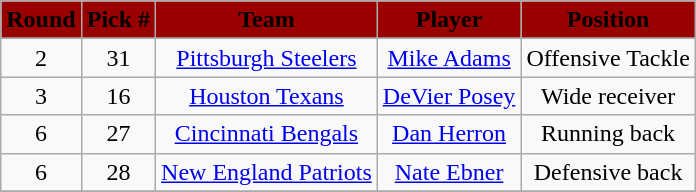<table class="wikitable" style="text-align:center">
<tr>
<td bgcolor="#990000"><strong><span>Round</span></strong></td>
<td bgcolor="#990000"><strong><span>Pick #</span></strong></td>
<td bgcolor="#990000"><strong><span>Team</span></strong></td>
<td bgcolor="#990000"><strong><span>Player</span></strong></td>
<td bgcolor="#990000"><strong><span>Position</span></strong></td>
</tr>
<tr align="center">
</tr>
<tr>
<td>2</td>
<td align=center>31</td>
<td><a href='#'>Pittsburgh Steelers</a></td>
<td><a href='#'>Mike Adams</a></td>
<td>Offensive Tackle</td>
</tr>
<tr>
<td>3</td>
<td align=center>16</td>
<td><a href='#'>Houston Texans</a></td>
<td><a href='#'>DeVier Posey</a></td>
<td>Wide receiver</td>
</tr>
<tr>
<td>6</td>
<td align=center>27</td>
<td><a href='#'>Cincinnati Bengals</a></td>
<td><a href='#'>Dan Herron</a></td>
<td>Running back</td>
</tr>
<tr>
<td>6</td>
<td align=center>28</td>
<td><a href='#'>New England Patriots</a></td>
<td><a href='#'>Nate Ebner</a></td>
<td>Defensive back</td>
</tr>
<tr>
</tr>
</table>
